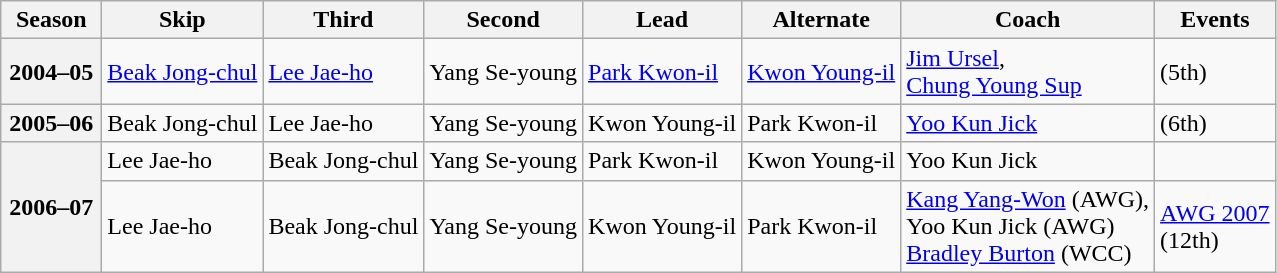<table class="wikitable">
<tr>
<th scope="col" width=60>Season</th>
<th scope="col">Skip</th>
<th scope="col">Third</th>
<th scope="col">Second</th>
<th scope="col">Lead</th>
<th scope="col">Alternate</th>
<th scope="col">Coach</th>
<th scope="col">Events</th>
</tr>
<tr>
<th scope="row">2004–05</th>
<td><a href='#'>Beak Jong-chul</a></td>
<td><a href='#'>Lee Jae-ho</a></td>
<td>Yang Se-young</td>
<td><a href='#'>Park Kwon-il</a></td>
<td><a href='#'>Kwon Young-il</a></td>
<td><a href='#'>Jim Ursel</a>,<br><a href='#'>Chung Young Sup</a></td>
<td> (5th)</td>
</tr>
<tr>
<th scope="row">2005–06</th>
<td>Beak Jong-chul</td>
<td>Lee Jae-ho</td>
<td>Yang Se-young</td>
<td>Kwon Young-il</td>
<td>Park Kwon-il</td>
<td><a href='#'>Yoo Kun Jick</a></td>
<td> (6th)</td>
</tr>
<tr>
<th scope="row" rowspan=2>2006–07</th>
<td>Lee Jae-ho</td>
<td>Beak Jong-chul</td>
<td>Yang Se-young</td>
<td>Park Kwon-il</td>
<td>Kwon Young-il</td>
<td>Yoo Kun Jick</td>
<td> </td>
</tr>
<tr>
<td>Lee Jae-ho</td>
<td>Beak Jong-chul</td>
<td>Yang Se-young</td>
<td>Kwon Young-il</td>
<td>Park Kwon-il</td>
<td><a href='#'>Kang Yang-Won</a> (AWG),<br>Yoo Kun Jick (AWG)<br><a href='#'>Bradley Burton</a> (WCC)</td>
<td><a href='#'>AWG 2007</a> <br> (12th)</td>
</tr>
</table>
